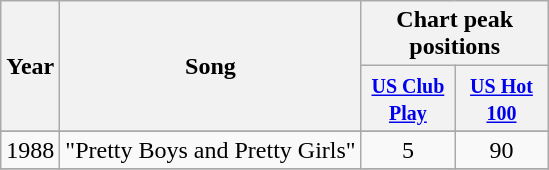<table class="wikitable">
<tr>
<th rowspan="2">Year</th>
<th rowspan="2">Song</th>
<th colspan="2">Chart peak positions</th>
</tr>
<tr>
<th width="55"><small><a href='#'>US Club Play</a></small></th>
<th width="55"><small><a href='#'>US Hot 100</a></small></th>
</tr>
<tr>
</tr>
<tr>
<td align="center">1988</td>
<td>"Pretty Boys and Pretty Girls"</td>
<td align="center">5</td>
<td align="center">90</td>
</tr>
<tr>
</tr>
</table>
